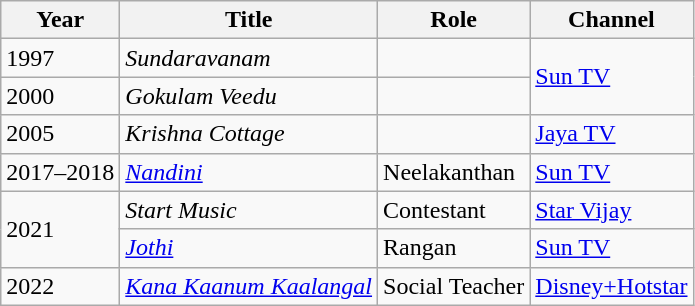<table class="wikitable">
<tr>
<th>Year</th>
<th>Title</th>
<th>Role</th>
<th>Channel</th>
</tr>
<tr>
<td>1997</td>
<td><em>Sundaravanam</em></td>
<td></td>
<td rowspan=2><a href='#'>Sun TV</a></td>
</tr>
<tr>
<td>2000</td>
<td><em>Gokulam Veedu</em></td>
<td></td>
</tr>
<tr>
<td>2005</td>
<td><em>Krishna Cottage</em></td>
<td></td>
<td><a href='#'>Jaya TV</a></td>
</tr>
<tr>
<td>2017–2018</td>
<td><em><a href='#'>Nandini</a></em></td>
<td>Neelakanthan</td>
<td><a href='#'>Sun TV</a></td>
</tr>
<tr>
<td rowspan=2>2021</td>
<td><em>Start Music</em></td>
<td>Contestant</td>
<td><a href='#'>Star Vijay</a></td>
</tr>
<tr>
<td><em><a href='#'>Jothi</a></em></td>
<td>Rangan</td>
<td><a href='#'>Sun TV</a></td>
</tr>
<tr>
<td>2022</td>
<td><em><a href='#'>Kana Kaanum Kaalangal</a></em></td>
<td>Social Teacher</td>
<td><a href='#'>Disney+Hotstar</a></td>
</tr>
</table>
